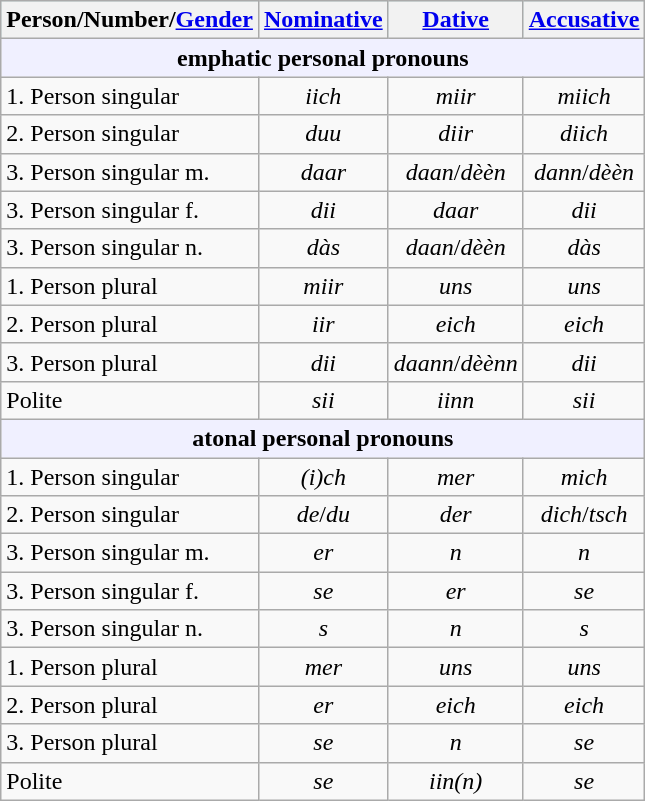<table class="wikitable">
<tr style="background:#c0f0f0;">
<th>Person/Number/<a href='#'>Gender</a></th>
<th><a href='#'>Nominative</a></th>
<th><a href='#'>Dative</a></th>
<th><a href='#'>Accusative</a></th>
</tr>
<tr>
<th colspan="4" style="background:#f0f0ff;">emphatic personal pronouns</th>
</tr>
<tr>
<td>1. Person singular</td>
<td style="text-align:center;"><em>iich</em></td>
<td style="text-align:center;"><em>miir</em></td>
<td style="text-align:center;"><em>miich</em></td>
</tr>
<tr>
<td>2. Person singular</td>
<td style="text-align:center;"><em>duu</em></td>
<td style="text-align:center;"><em>diir</em></td>
<td style="text-align:center;"><em>diich</em></td>
</tr>
<tr>
<td>3. Person singular m.</td>
<td style="text-align:center;"><em>daar</em></td>
<td style="text-align:center;"><em>daan</em>/<em>dèèn</em></td>
<td style="text-align:center;"><em>dann</em>/<em>dèèn</em></td>
</tr>
<tr>
<td>3. Person singular f.</td>
<td style="text-align:center;"><em>dii</em></td>
<td style="text-align:center;"><em>daar</em></td>
<td style="text-align:center;"><em>dii</em></td>
</tr>
<tr>
<td>3. Person singular n.</td>
<td style="text-align:center;"><em>dàs</em></td>
<td style="text-align:center;"><em>daan</em>/<em>dèèn</em></td>
<td style="text-align:center;"><em>dàs</em></td>
</tr>
<tr>
<td>1. Person plural</td>
<td style="text-align:center;"><em>miir</em></td>
<td style="text-align:center;"><em>uns</em></td>
<td style="text-align:center;"><em>uns</em></td>
</tr>
<tr>
<td>2. Person plural</td>
<td style="text-align:center;"><em>iir</em></td>
<td style="text-align:center;"><em>eich</em></td>
<td style="text-align:center;"><em>eich</em></td>
</tr>
<tr>
<td>3. Person plural</td>
<td style="text-align:center;"><em>dii</em></td>
<td style="text-align:center;"><em>daann</em>/<em>dèènn</em></td>
<td style="text-align:center;"><em>dii</em></td>
</tr>
<tr>
<td>Polite</td>
<td style="text-align:center;"><em>sii</em></td>
<td style="text-align:center;"><em>iinn</em></td>
<td style="text-align:center;"><em>sii</em></td>
</tr>
<tr>
<th colspan="4" style="background:#f0f0ff;">atonal personal pronouns</th>
</tr>
<tr>
<td>1. Person singular</td>
<td style="text-align:center;"><em>(i)ch</em></td>
<td style="text-align:center;"><em>mer</em></td>
<td style="text-align:center;"><em>mich</em></td>
</tr>
<tr>
<td>2. Person singular</td>
<td style="text-align:center;"><em>de</em>/<em>du</em></td>
<td style="text-align:center;"><em>der</em></td>
<td style="text-align:center;"><em>dich</em>/<em>tsch</em></td>
</tr>
<tr>
<td>3. Person singular m.</td>
<td style="text-align:center;"><em>er</em></td>
<td style="text-align:center;"><em>n</em></td>
<td style="text-align:center;"><em>n</em></td>
</tr>
<tr>
<td>3. Person singular f.</td>
<td style="text-align:center;"><em>se</em></td>
<td style="text-align:center;"><em>er</em></td>
<td style="text-align:center;"><em>se</em></td>
</tr>
<tr>
<td>3. Person singular n.</td>
<td style="text-align:center;"><em>s</em></td>
<td style="text-align:center;"><em>n</em></td>
<td style="text-align:center;"><em>s</em></td>
</tr>
<tr>
<td>1. Person plural</td>
<td style="text-align:center;"><em>mer</em></td>
<td style="text-align:center;"><em>uns</em></td>
<td style="text-align:center;"><em>uns</em></td>
</tr>
<tr>
<td>2. Person plural</td>
<td style="text-align:center;"><em>er</em></td>
<td style="text-align:center;"><em>eich</em></td>
<td style="text-align:center;"><em>eich</em></td>
</tr>
<tr>
<td>3. Person plural</td>
<td style="text-align:center;"><em>se</em></td>
<td style="text-align:center;"><em>n</em></td>
<td style="text-align:center;"><em>se</em></td>
</tr>
<tr>
<td>Polite</td>
<td style="text-align:center;"><em>se</em></td>
<td style="text-align:center;"><em>iin(n)</em></td>
<td style="text-align:center;"><em>se</em></td>
</tr>
</table>
